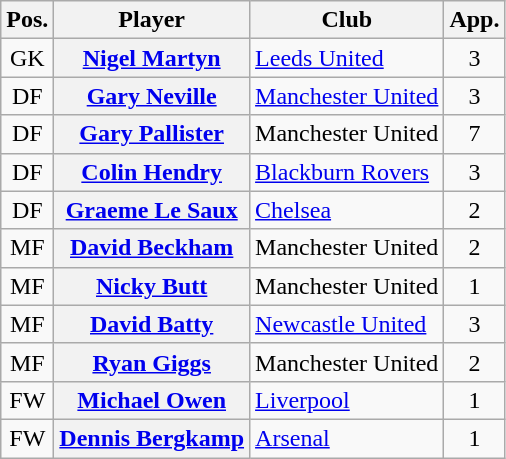<table class="wikitable plainrowheaders" style="text-align: left">
<tr>
<th scope=col>Pos.</th>
<th scope=col>Player</th>
<th scope=col>Club</th>
<th scope=col>App.</th>
</tr>
<tr>
<td style=text-align:center>GK</td>
<th scope=row><a href='#'>Nigel Martyn</a></th>
<td><a href='#'>Leeds United</a></td>
<td style=text-align:center>3</td>
</tr>
<tr>
<td style=text-align:center>DF</td>
<th scope=row><a href='#'>Gary Neville</a> </th>
<td><a href='#'>Manchester United</a></td>
<td style=text-align:center>3</td>
</tr>
<tr>
<td style=text-align:center>DF</td>
<th scope=row><a href='#'>Gary Pallister</a> </th>
<td>Manchester United</td>
<td style=text-align:center>7</td>
</tr>
<tr>
<td style=text-align:center>DF</td>
<th scope=row><a href='#'>Colin Hendry</a> </th>
<td><a href='#'>Blackburn Rovers</a></td>
<td style=text-align:center>3</td>
</tr>
<tr>
<td style=text-align:center>DF</td>
<th scope=row><a href='#'>Graeme Le Saux</a> </th>
<td><a href='#'>Chelsea</a></td>
<td style=text-align:center>2</td>
</tr>
<tr>
<td style=text-align:center>MF</td>
<th scope=row><a href='#'>David Beckham</a> </th>
<td>Manchester United</td>
<td style=text-align:center>2</td>
</tr>
<tr>
<td style=text-align:center>MF</td>
<th scope=row><a href='#'>Nicky Butt</a></th>
<td>Manchester United</td>
<td style=text-align:center>1</td>
</tr>
<tr>
<td style=text-align:center>MF</td>
<th scope=row><a href='#'>David Batty</a> </th>
<td><a href='#'>Newcastle United</a></td>
<td style=text-align:center>3</td>
</tr>
<tr>
<td style=text-align:center>MF</td>
<th scope=row><a href='#'>Ryan Giggs</a> </th>
<td>Manchester United</td>
<td style=text-align:center>2</td>
</tr>
<tr>
<td style=text-align:center>FW</td>
<th scope=row><a href='#'>Michael Owen</a></th>
<td><a href='#'>Liverpool</a></td>
<td style=text-align:center>1</td>
</tr>
<tr>
<td style=text-align:center>FW</td>
<th scope=row><a href='#'>Dennis Bergkamp</a></th>
<td><a href='#'>Arsenal</a></td>
<td style=text-align:center>1</td>
</tr>
</table>
